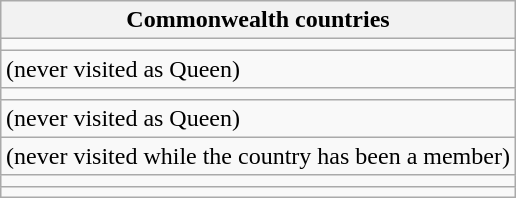<table class="wikitable sortable" border="1" style="margin: 1em auto 1em auto">
<tr>
<th class="unsortable">Commonwealth countries</th>
</tr>
<tr>
<td></td>
</tr>
<tr>
<td> (never visited as Queen)</td>
</tr>
<tr>
<td></td>
</tr>
<tr>
<td> (never visited as Queen)</td>
</tr>
<tr>
<td> (never visited while the country has been a member)</td>
</tr>
<tr>
<td></td>
</tr>
<tr>
<td></td>
</tr>
</table>
